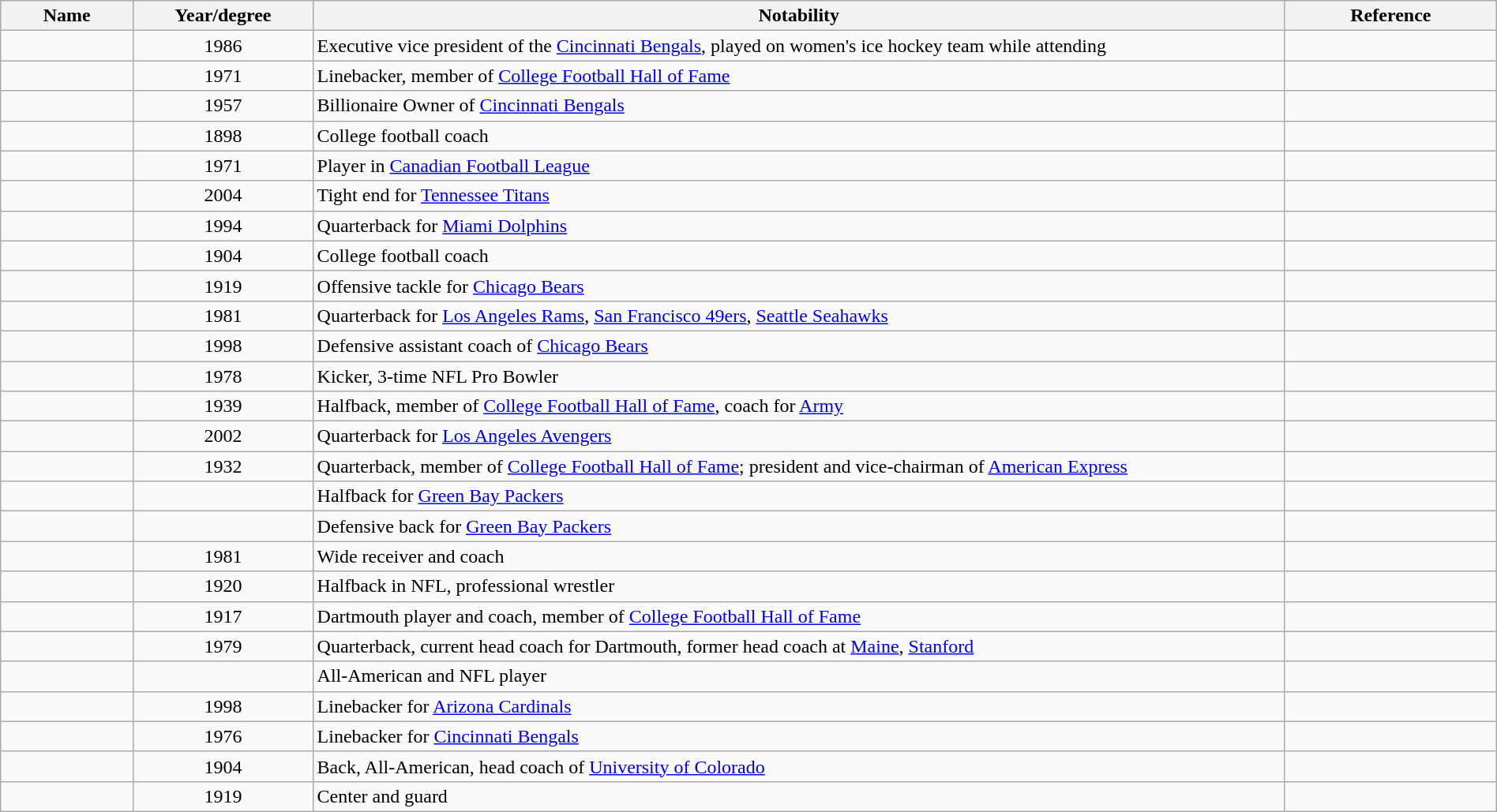<table class="wikitable sortable" style="width:100%">
<tr>
<th style="width:*;">Name</th>
<th style="width:12%;">Year/degree</th>
<th style="width:65%;" class="unsortable">Notability</th>
<th style="width:*;" class="unsortable">Reference</th>
</tr>
<tr>
<td></td>
<td style="text-align:center;">1986</td>
<td>Executive vice president of the <a href='#'>Cincinnati Bengals</a>, played on women's ice hockey team while attending</td>
<td style="text-align:center;"></td>
</tr>
<tr>
<td></td>
<td style="text-align:center;">1971</td>
<td>Linebacker, member of <a href='#'>College Football Hall of Fame</a></td>
<td style="text-align:center;"></td>
</tr>
<tr>
<td></td>
<td style="text-align:center;">1957</td>
<td>Billionaire Owner of <a href='#'>Cincinnati Bengals</a></td>
<td></td>
</tr>
<tr>
<td></td>
<td style="text-align:center;">1898</td>
<td>College football coach</td>
<td style="text-align:center;"></td>
</tr>
<tr>
<td></td>
<td style="text-align:center;">1971</td>
<td>Player in <a href='#'>Canadian Football League</a></td>
<td style="text-align:center;"></td>
</tr>
<tr>
<td></td>
<td style="text-align:center;">2004</td>
<td>Tight end for <a href='#'>Tennessee Titans</a></td>
<td style="text-align:center;"></td>
</tr>
<tr>
<td></td>
<td style="text-align:center;">1994</td>
<td>Quarterback for <a href='#'>Miami Dolphins</a></td>
<td style="text-align:center;"></td>
</tr>
<tr>
<td></td>
<td style="text-align:center;">1904</td>
<td>College football coach</td>
<td style="text-align:center;"></td>
</tr>
<tr>
<td></td>
<td style="text-align:center;">1919</td>
<td>Offensive tackle for <a href='#'>Chicago Bears</a></td>
<td style="text-align:center;"></td>
</tr>
<tr>
<td></td>
<td style="text-align:center;">1981</td>
<td>Quarterback for <a href='#'>Los Angeles Rams</a>, <a href='#'>San Francisco 49ers</a>, <a href='#'>Seattle Seahawks</a></td>
<td style="text-align:center;"></td>
</tr>
<tr>
<td></td>
<td style="text-align:center;">1998</td>
<td>Defensive assistant coach of <a href='#'>Chicago Bears</a></td>
<td style="text-align:center;"></td>
</tr>
<tr>
<td></td>
<td style="text-align:center;">1978</td>
<td>Kicker, 3-time NFL Pro Bowler</td>
<td style="text-align:center;"></td>
</tr>
<tr>
<td></td>
<td style="text-align:center;">1939</td>
<td>Halfback, member of <a href='#'>College Football Hall of Fame</a>, coach for <a href='#'>Army</a></td>
<td style="text-align:center;"></td>
</tr>
<tr>
<td></td>
<td style="text-align:center;">2002</td>
<td>Quarterback for <a href='#'>Los Angeles Avengers</a></td>
<td style="text-align:center;"></td>
</tr>
<tr>
<td></td>
<td style="text-align:center;">1932</td>
<td>Quarterback, member of <a href='#'>College Football Hall of Fame</a>; president and vice-chairman of <a href='#'>American Express</a></td>
<td style="text-align:center;"></td>
</tr>
<tr>
<td></td>
<td style="text-align:center;"></td>
<td>Halfback for <a href='#'>Green Bay Packers</a></td>
<td style="text-align:center;"></td>
</tr>
<tr>
<td></td>
<td style="text-align:center;"></td>
<td>Defensive back for <a href='#'>Green Bay Packers</a></td>
<td style="text-align:center;"></td>
</tr>
<tr>
<td></td>
<td style="text-align:center;">1981</td>
<td>Wide receiver and coach</td>
<td style="text-align:center;"></td>
</tr>
<tr>
<td></td>
<td style="text-align:center;">1920</td>
<td>Halfback in NFL, professional wrestler</td>
<td style="text-align:center;"></td>
</tr>
<tr>
<td></td>
<td style="text-align:center;">1917</td>
<td>Dartmouth player and coach, member of <a href='#'>College Football Hall of Fame</a></td>
<td style="text-align:center;"></td>
</tr>
<tr>
<td></td>
<td style="text-align:center;">1979</td>
<td>Quarterback, current head coach for Dartmouth, former head coach at <a href='#'>Maine</a>, <a href='#'>Stanford</a></td>
<td style="text-align:center;"></td>
</tr>
<tr>
<td></td>
<td style="text-align:center;"></td>
<td>All-American and NFL player</td>
<td></td>
</tr>
<tr>
<td></td>
<td style="text-align:center;">1998</td>
<td>Linebacker for <a href='#'>Arizona Cardinals</a></td>
<td style="text-align:center;"></td>
</tr>
<tr>
<td></td>
<td style="text-align:center;">1976</td>
<td>Linebacker for <a href='#'>Cincinnati Bengals</a></td>
<td style="text-align:center;"></td>
</tr>
<tr>
<td></td>
<td style="text-align:center;">1904</td>
<td>Back, All-American, head coach of <a href='#'>University of Colorado</a></td>
<td style="text-align:center;"></td>
</tr>
<tr>
<td></td>
<td style="text-align:center;">1919</td>
<td>Center and guard</td>
<td style="text-align:center;"></td>
</tr>
</table>
